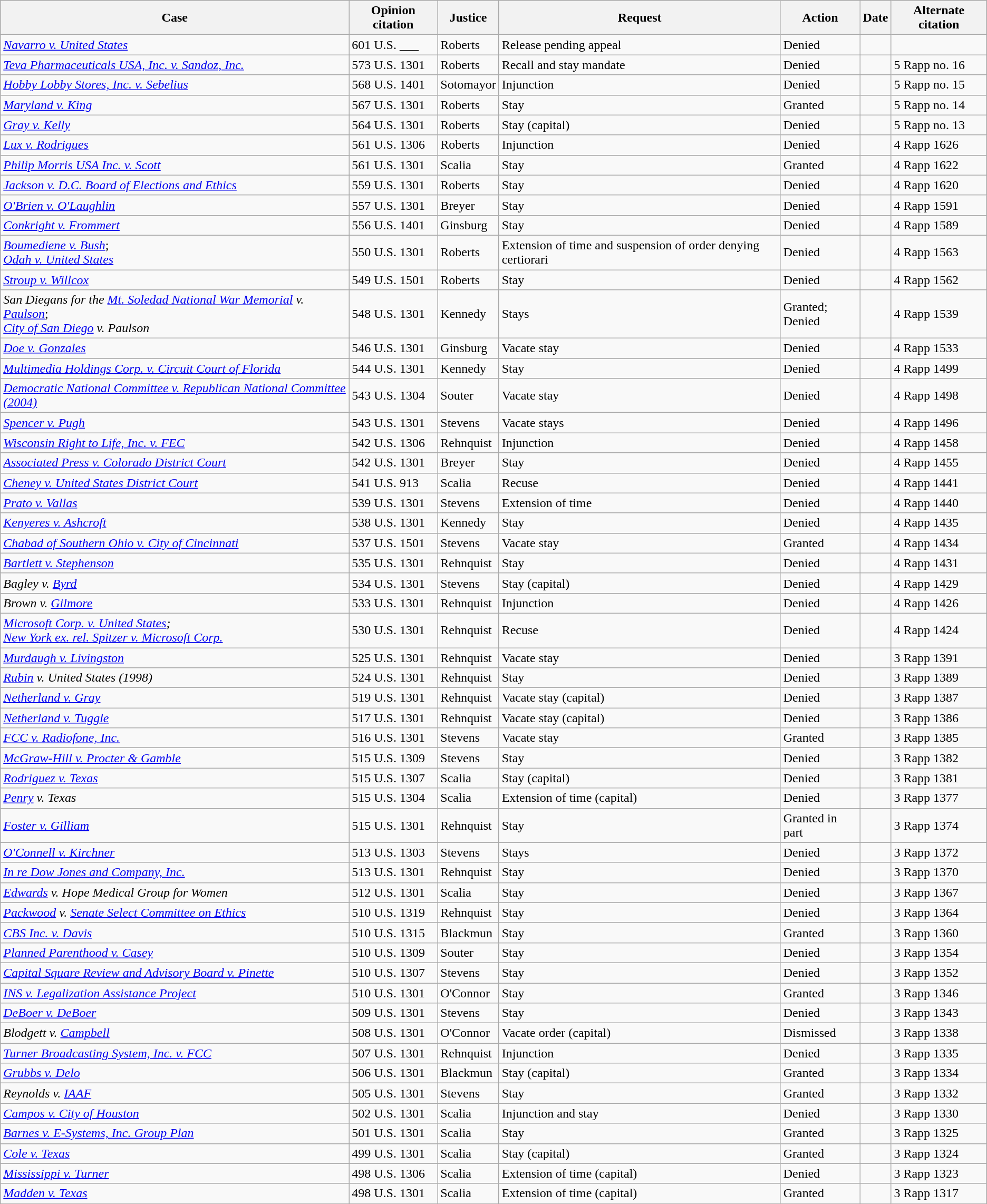<table class="wikitable collapsible sortable" border="1">
<tr>
<th>Case</th>
<th>Opinion citation</th>
<th>Justice</th>
<th>Request</th>
<th>Action</th>
<th>Date</th>
<th>Alternate citation<br></th>
</tr>
<tr>
<td><em><a href='#'>Navarro v. United States</a></em></td>
<td>601 U.S. ___</td>
<td>Roberts</td>
<td>Release pending appeal</td>
<td>Denied</td>
<td></td>
<td></td>
</tr>
<tr>
<td><em><a href='#'>Teva Pharmaceuticals USA, Inc. v. Sandoz, Inc.</a></em></td>
<td>573 U.S. 1301</td>
<td>Roberts</td>
<td>Recall and stay mandate</td>
<td>Denied</td>
<td></td>
<td>5 Rapp no. 16</td>
</tr>
<tr>
<td><em><a href='#'>Hobby Lobby Stores, Inc. v. Sebelius</a></em></td>
<td>568 U.S. 1401</td>
<td>Sotomayor</td>
<td>Injunction</td>
<td>Denied</td>
<td></td>
<td>5 Rapp no. 15</td>
</tr>
<tr>
<td><em><a href='#'>Maryland v. King</a></em></td>
<td>567 U.S. 1301</td>
<td>Roberts</td>
<td>Stay</td>
<td>Granted</td>
<td></td>
<td>5 Rapp no. 14</td>
</tr>
<tr>
<td><em><a href='#'>Gray v. Kelly</a></em></td>
<td>564 U.S. 1301</td>
<td>Roberts</td>
<td>Stay (capital)</td>
<td>Denied</td>
<td></td>
<td>5 Rapp no. 13</td>
</tr>
<tr>
<td><em><a href='#'>Lux v. Rodrigues</a></em></td>
<td>561 U.S. 1306</td>
<td>Roberts</td>
<td>Injunction</td>
<td>Denied</td>
<td></td>
<td>4 Rapp 1626</td>
</tr>
<tr>
<td><em><a href='#'>Philip Morris USA Inc. v. Scott</a></em></td>
<td>561 U.S. 1301</td>
<td>Scalia</td>
<td>Stay</td>
<td>Granted</td>
<td></td>
<td>4 Rapp 1622</td>
</tr>
<tr>
<td><em><a href='#'>Jackson v. D.C. Board of Elections and Ethics</a></em></td>
<td>559 U.S. 1301</td>
<td>Roberts</td>
<td>Stay</td>
<td>Denied</td>
<td></td>
<td>4 Rapp 1620</td>
</tr>
<tr>
<td><em><a href='#'>O'Brien v. O'Laughlin</a></em></td>
<td>557 U.S. 1301</td>
<td>Breyer</td>
<td>Stay</td>
<td>Denied</td>
<td></td>
<td>4 Rapp 1591</td>
</tr>
<tr>
<td><em><a href='#'>Conkright v. Frommert</a></em></td>
<td>556 U.S. 1401</td>
<td>Ginsburg</td>
<td>Stay</td>
<td>Denied</td>
<td></td>
<td>4 Rapp 1589</td>
</tr>
<tr>
<td><em><a href='#'>Boumediene v. Bush</a></em>;<br><em><a href='#'>Odah v. United States</a></em></td>
<td>550 U.S. 1301</td>
<td>Roberts</td>
<td>Extension of time and suspension of order denying certiorari</td>
<td>Denied</td>
<td></td>
<td>4 Rapp 1563</td>
</tr>
<tr>
<td><em><a href='#'>Stroup v. Willcox</a></em></td>
<td>549 U.S. 1501</td>
<td>Roberts</td>
<td>Stay</td>
<td>Denied</td>
<td></td>
<td>4 Rapp 1562</td>
</tr>
<tr>
<td><em>San Diegans for the <a href='#'>Mt. Soledad National War Memorial</a> v. <a href='#'>Paulson</a></em>;<br><em><a href='#'>City of San Diego</a> v. Paulson</em></td>
<td>548 U.S. 1301</td>
<td>Kennedy</td>
<td>Stays</td>
<td>Granted;<br>Denied</td>
<td></td>
<td>4 Rapp 1539</td>
</tr>
<tr>
<td><em><a href='#'>Doe v. Gonzales</a></em></td>
<td>546 U.S. 1301</td>
<td>Ginsburg</td>
<td>Vacate stay</td>
<td>Denied</td>
<td></td>
<td>4 Rapp 1533</td>
</tr>
<tr>
<td><em><a href='#'>Multimedia Holdings Corp. v. Circuit Court of Florida</a></em></td>
<td>544 U.S. 1301</td>
<td>Kennedy</td>
<td>Stay</td>
<td>Denied</td>
<td></td>
<td>4 Rapp 1499</td>
</tr>
<tr>
<td><em><a href='#'>Democratic National Committee v. Republican National Committee (2004)</a></em></td>
<td>543 U.S. 1304</td>
<td>Souter</td>
<td>Vacate stay</td>
<td>Denied</td>
<td></td>
<td>4 Rapp 1498</td>
</tr>
<tr>
<td><em><a href='#'>Spencer v. Pugh</a></em></td>
<td>543 U.S. 1301</td>
<td>Stevens</td>
<td>Vacate stays</td>
<td>Denied</td>
<td></td>
<td>4 Rapp 1496</td>
</tr>
<tr>
<td><em><a href='#'>Wisconsin Right to Life, Inc. v. FEC</a></em></td>
<td>542 U.S. 1306</td>
<td>Rehnquist</td>
<td>Injunction</td>
<td>Denied</td>
<td></td>
<td>4 Rapp 1458</td>
</tr>
<tr>
<td><em><a href='#'>Associated Press v. Colorado District Court</a></em></td>
<td>542 U.S. 1301</td>
<td>Breyer</td>
<td>Stay</td>
<td>Denied</td>
<td></td>
<td>4 Rapp 1455</td>
</tr>
<tr>
<td><em><a href='#'>Cheney v. United States District Court</a></em></td>
<td>541 U.S. 913</td>
<td>Scalia</td>
<td>Recuse</td>
<td>Denied</td>
<td></td>
<td>4 Rapp 1441</td>
</tr>
<tr>
<td><em><a href='#'>Prato v. Vallas</a></em></td>
<td>539 U.S. 1301</td>
<td>Stevens</td>
<td>Extension of time</td>
<td>Denied</td>
<td></td>
<td>4 Rapp 1440</td>
</tr>
<tr>
<td><em><a href='#'>Kenyeres v. Ashcroft</a></em></td>
<td>538 U.S. 1301</td>
<td>Kennedy</td>
<td>Stay</td>
<td>Denied</td>
<td></td>
<td>4 Rapp 1435</td>
</tr>
<tr>
<td><em><a href='#'>Chabad of Southern Ohio v. City of Cincinnati</a></em></td>
<td>537 U.S. 1501</td>
<td>Stevens</td>
<td>Vacate stay</td>
<td>Granted</td>
<td></td>
<td>4 Rapp 1434</td>
</tr>
<tr>
<td><em><a href='#'>Bartlett v. Stephenson</a></em></td>
<td>535 U.S. 1301</td>
<td>Rehnquist</td>
<td>Stay</td>
<td>Denied</td>
<td></td>
<td>4 Rapp 1431</td>
</tr>
<tr>
<td><em>Bagley v. <a href='#'>Byrd</a></em></td>
<td>534 U.S. 1301</td>
<td>Stevens</td>
<td>Stay (capital)</td>
<td>Denied</td>
<td></td>
<td>4 Rapp 1429</td>
</tr>
<tr>
<td><em>Brown v. <a href='#'>Gilmore</a></em></td>
<td>533 U.S. 1301</td>
<td>Rehnquist</td>
<td>Injunction</td>
<td>Denied</td>
<td></td>
<td>4 Rapp 1426</td>
</tr>
<tr>
<td><em><a href='#'>Microsoft Corp. v. United States</a>;</em><br><em><a href='#'>New York ex. rel. Spitzer v. Microsoft Corp.</a></em></td>
<td>530 U.S. 1301</td>
<td>Rehnquist</td>
<td>Recuse</td>
<td>Denied</td>
<td></td>
<td>4 Rapp 1424</td>
</tr>
<tr>
<td><em><a href='#'>Murdaugh v. Livingston</a></em></td>
<td>525 U.S. 1301</td>
<td>Rehnquist</td>
<td>Vacate stay</td>
<td>Denied</td>
<td></td>
<td>3 Rapp 1391</td>
</tr>
<tr>
<td><em><a href='#'>Rubin</a> v. United States (1998)</em></td>
<td>524 U.S. 1301</td>
<td>Rehnquist</td>
<td>Stay</td>
<td>Denied</td>
<td></td>
<td>3 Rapp 1389</td>
</tr>
<tr>
<td><em><a href='#'>Netherland v. Gray</a></em></td>
<td>519 U.S. 1301</td>
<td>Rehnquist</td>
<td>Vacate stay (capital)</td>
<td>Denied</td>
<td></td>
<td>3 Rapp 1387</td>
</tr>
<tr>
<td><em><a href='#'>Netherland v. Tuggle</a></em></td>
<td>517 U.S. 1301</td>
<td>Rehnquist</td>
<td>Vacate stay (capital)</td>
<td>Denied</td>
<td></td>
<td>3 Rapp 1386</td>
</tr>
<tr>
<td><em><a href='#'>FCC v. Radiofone, Inc.</a></em></td>
<td>516 U.S. 1301</td>
<td>Stevens</td>
<td>Vacate stay</td>
<td>Granted</td>
<td></td>
<td>3 Rapp 1385</td>
</tr>
<tr>
<td><em><a href='#'>McGraw-Hill v. Procter & Gamble</a></em></td>
<td>515 U.S. 1309</td>
<td>Stevens</td>
<td>Stay</td>
<td>Denied</td>
<td></td>
<td>3 Rapp 1382</td>
</tr>
<tr>
<td><em><a href='#'>Rodriguez v. Texas</a></em></td>
<td>515 U.S. 1307</td>
<td>Scalia</td>
<td>Stay (capital)</td>
<td>Denied</td>
<td></td>
<td>3 Rapp 1381</td>
</tr>
<tr>
<td><em><a href='#'>Penry</a> v. Texas</em></td>
<td>515 U.S. 1304</td>
<td>Scalia</td>
<td>Extension of time (capital)</td>
<td>Denied</td>
<td></td>
<td>3 Rapp 1377</td>
</tr>
<tr>
<td><em><a href='#'>Foster v. Gilliam</a></em></td>
<td>515 U.S. 1301</td>
<td>Rehnquist</td>
<td>Stay</td>
<td>Granted in part</td>
<td></td>
<td>3 Rapp 1374</td>
</tr>
<tr>
<td><em><a href='#'>O'Connell v. Kirchner</a></em></td>
<td>513 U.S. 1303</td>
<td>Stevens</td>
<td>Stays</td>
<td>Denied</td>
<td></td>
<td>3 Rapp 1372</td>
</tr>
<tr>
<td><em><a href='#'>In re Dow Jones and Company, Inc.</a></em></td>
<td>513 U.S. 1301</td>
<td>Rehnquist</td>
<td>Stay</td>
<td>Denied</td>
<td></td>
<td>3 Rapp 1370</td>
</tr>
<tr>
<td><em><a href='#'>Edwards</a> v. Hope Medical Group for Women</em></td>
<td>512 U.S. 1301</td>
<td>Scalia</td>
<td>Stay</td>
<td>Denied</td>
<td></td>
<td>3 Rapp 1367</td>
</tr>
<tr>
<td><em><a href='#'>Packwood</a> v. <a href='#'>Senate Select Committee on Ethics</a></em></td>
<td>510 U.S. 1319</td>
<td>Rehnquist</td>
<td>Stay</td>
<td>Denied</td>
<td></td>
<td>3 Rapp 1364</td>
</tr>
<tr>
<td><em><a href='#'>CBS Inc. v. Davis</a></em></td>
<td>510 U.S. 1315</td>
<td>Blackmun</td>
<td>Stay</td>
<td>Granted</td>
<td></td>
<td>3 Rapp 1360</td>
</tr>
<tr>
<td><em><a href='#'>Planned Parenthood v. Casey</a></em></td>
<td>510 U.S. 1309</td>
<td>Souter</td>
<td>Stay</td>
<td>Denied</td>
<td></td>
<td>3 Rapp 1354</td>
</tr>
<tr>
<td><em><a href='#'>Capital Square Review and Advisory Board v. Pinette</a></em></td>
<td>510 U.S. 1307</td>
<td>Stevens</td>
<td>Stay</td>
<td>Denied</td>
<td></td>
<td>3 Rapp 1352</td>
</tr>
<tr>
<td><em><a href='#'>INS v. Legalization Assistance Project</a></em></td>
<td>510 U.S. 1301</td>
<td>O'Connor</td>
<td>Stay</td>
<td>Granted</td>
<td></td>
<td>3 Rapp 1346</td>
</tr>
<tr>
<td><em><a href='#'>DeBoer v. DeBoer</a></em></td>
<td>509 U.S. 1301</td>
<td>Stevens</td>
<td>Stay</td>
<td>Denied</td>
<td></td>
<td>3 Rapp 1343</td>
</tr>
<tr>
<td><em>Blodgett v. <a href='#'>Campbell</a></em></td>
<td>508 U.S. 1301</td>
<td>O'Connor</td>
<td>Vacate order (capital)</td>
<td>Dismissed</td>
<td></td>
<td>3 Rapp 1338</td>
</tr>
<tr>
<td><em><a href='#'>Turner Broadcasting System, Inc. v. FCC</a></em></td>
<td>507 U.S. 1301</td>
<td>Rehnquist</td>
<td>Injunction</td>
<td>Denied</td>
<td></td>
<td>3 Rapp 1335</td>
</tr>
<tr>
<td><em><a href='#'>Grubbs v. Delo</a></em></td>
<td>506 U.S. 1301</td>
<td>Blackmun</td>
<td>Stay (capital)</td>
<td>Granted</td>
<td></td>
<td>3 Rapp 1334</td>
</tr>
<tr>
<td><em>Reynolds v. <a href='#'>IAAF</a></em></td>
<td>505 U.S. 1301</td>
<td>Stevens</td>
<td>Stay</td>
<td>Granted</td>
<td></td>
<td>3 Rapp 1332</td>
</tr>
<tr>
<td><em><a href='#'>Campos v. City of Houston</a></em></td>
<td>502 U.S. 1301</td>
<td>Scalia</td>
<td>Injunction and stay</td>
<td>Denied</td>
<td></td>
<td>3 Rapp 1330</td>
</tr>
<tr>
<td><em><a href='#'>Barnes v. E-Systems, Inc. Group Plan</a></em></td>
<td>501 U.S. 1301</td>
<td>Scalia</td>
<td>Stay</td>
<td>Granted</td>
<td></td>
<td>3 Rapp 1325</td>
</tr>
<tr>
<td><em><a href='#'>Cole v. Texas</a></em></td>
<td>499 U.S. 1301</td>
<td>Scalia</td>
<td>Stay (capital)</td>
<td>Granted</td>
<td></td>
<td>3 Rapp 1324</td>
</tr>
<tr>
<td><em><a href='#'>Mississippi v. Turner</a></em></td>
<td>498 U.S. 1306</td>
<td>Scalia</td>
<td>Extension of time (capital)</td>
<td>Denied</td>
<td></td>
<td>3 Rapp 1323</td>
</tr>
<tr>
<td><em><a href='#'>Madden v. Texas</a></em></td>
<td>498 U.S. 1301</td>
<td>Scalia</td>
<td>Extension of time (capital)</td>
<td>Granted</td>
<td></td>
<td>3 Rapp 1317<br></td>
</tr>
</table>
